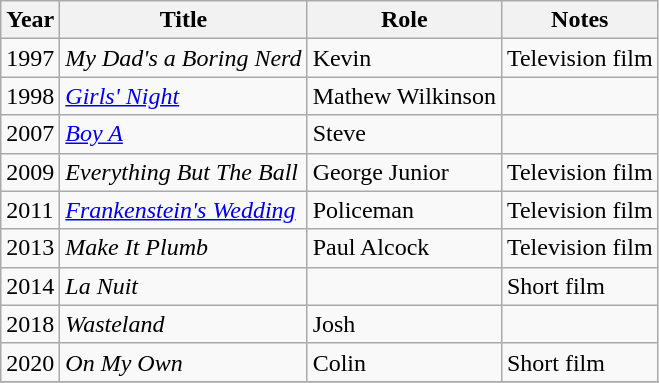<table class="wikitable sortable">
<tr>
<th>Year</th>
<th>Title</th>
<th>Role</th>
<th>Notes</th>
</tr>
<tr>
<td>1997</td>
<td><em>My Dad's a Boring Nerd</em></td>
<td>Kevin</td>
<td>Television film</td>
</tr>
<tr>
<td>1998</td>
<td><em><a href='#'>Girls' Night</a></em></td>
<td>Mathew Wilkinson</td>
<td></td>
</tr>
<tr>
<td>2007</td>
<td><em><a href='#'>Boy A</a></em></td>
<td>Steve</td>
<td></td>
</tr>
<tr>
<td>2009</td>
<td><em>Everything But The Ball</em></td>
<td>George Junior</td>
<td>Television film</td>
</tr>
<tr>
<td>2011</td>
<td><em><a href='#'>Frankenstein's Wedding</a></em></td>
<td>Policeman</td>
<td>Television film</td>
</tr>
<tr>
<td>2013</td>
<td><em>Make It Plumb</em></td>
<td>Paul Alcock</td>
<td>Television film</td>
</tr>
<tr>
<td>2014</td>
<td><em>La Nuit</em></td>
<td></td>
<td>Short film</td>
</tr>
<tr>
<td>2018</td>
<td><em>Wasteland</em></td>
<td>Josh</td>
<td></td>
</tr>
<tr>
<td>2020</td>
<td><em>On My Own</em></td>
<td>Colin</td>
<td>Short film</td>
</tr>
<tr>
</tr>
</table>
